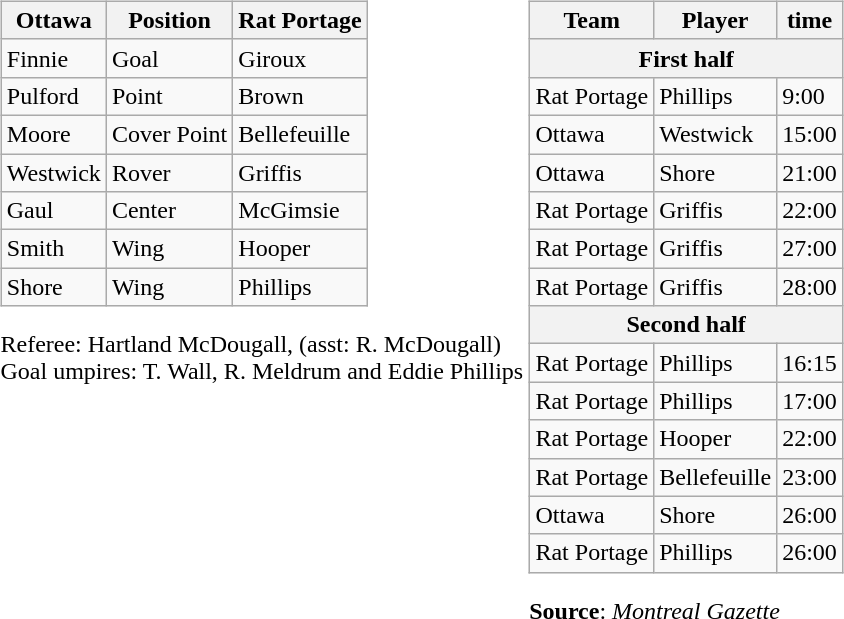<table>
<tr>
<td width="30%" style="vertical-align:top"><br><table class="wikitable">
<tr>
<th>Ottawa</th>
<th>Position</th>
<th>Rat Portage</th>
</tr>
<tr>
<td>Finnie</td>
<td>Goal</td>
<td>Giroux</td>
</tr>
<tr>
<td>Pulford</td>
<td>Point</td>
<td>Brown</td>
</tr>
<tr>
<td>Moore</td>
<td>Cover Point</td>
<td>Bellefeuille</td>
</tr>
<tr>
<td>Westwick</td>
<td>Rover</td>
<td>Griffis</td>
</tr>
<tr>
<td>Gaul</td>
<td>Center</td>
<td>McGimsie</td>
</tr>
<tr>
<td>Smith</td>
<td>Wing</td>
<td>Hooper</td>
</tr>
<tr>
<td>Shore</td>
<td>Wing</td>
<td>Phillips</td>
</tr>
</table>
Referee: Hartland McDougall, (asst: R. McDougall)<br>Goal umpires: T. Wall, R. Meldrum and Eddie Phillips</td>
<td><br><table class="wikitable">
<tr>
<th>Team</th>
<th>Player</th>
<th>time</th>
</tr>
<tr>
<th colspan=3>First half</th>
</tr>
<tr>
<td>Rat Portage</td>
<td>Phillips</td>
<td>9:00</td>
</tr>
<tr>
<td>Ottawa</td>
<td>Westwick</td>
<td>15:00</td>
</tr>
<tr>
<td>Ottawa</td>
<td>Shore</td>
<td>21:00</td>
</tr>
<tr>
<td>Rat Portage</td>
<td>Griffis</td>
<td>22:00</td>
</tr>
<tr>
<td>Rat Portage</td>
<td>Griffis</td>
<td>27:00</td>
</tr>
<tr>
<td>Rat Portage</td>
<td>Griffis</td>
<td>28:00</td>
</tr>
<tr>
<th colspan=3>Second half</th>
</tr>
<tr>
<td>Rat Portage</td>
<td>Phillips</td>
<td>16:15</td>
</tr>
<tr>
<td>Rat Portage</td>
<td>Phillips</td>
<td>17:00</td>
</tr>
<tr>
<td>Rat Portage</td>
<td>Hooper</td>
<td>22:00</td>
</tr>
<tr>
<td>Rat Portage</td>
<td>Bellefeuille</td>
<td>23:00</td>
</tr>
<tr>
<td>Ottawa</td>
<td>Shore</td>
<td>26:00</td>
</tr>
<tr>
<td>Rat Portage</td>
<td>Phillips</td>
<td>26:00</td>
</tr>
</table>
<strong>Source</strong>: <em>Montreal Gazette</em></td>
</tr>
</table>
